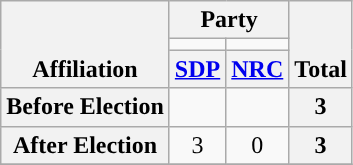<table class=wikitable style="text-align:center">
<tr style="vertical-align:bottom;">
<th rowspan=3>Affiliation</th>
<th colspan=2>Party</th>
<th rowspan=3>Total</th>
</tr>
<tr>
<td style="background-color:"></td>
<td style="background-color:"></td>
</tr>
<tr>
<th><a href='#'>SDP</a></th>
<th><a href='#'>NRC</a></th>
</tr>
<tr>
<th>Before Election</th>
<td></td>
<td></td>
<th>3</th>
</tr>
<tr>
<th>After Election</th>
<td>3</td>
<td>0</td>
<th>3</th>
</tr>
<tr>
</tr>
</table>
